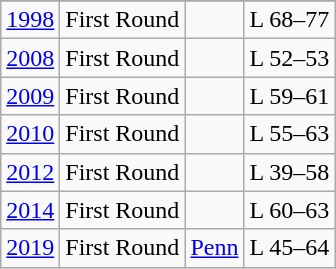<table class="wikitable" style="text-align: center">
<tr>
</tr>
<tr>
<td><a href='#'>1998</a></td>
<td>First Round</td>
<td></td>
<td>L 68–77</td>
</tr>
<tr>
<td><a href='#'>2008</a></td>
<td>First Round</td>
<td></td>
<td>L 52–53</td>
</tr>
<tr>
<td><a href='#'>2009</a></td>
<td>First Round</td>
<td></td>
<td>L 59–61</td>
</tr>
<tr>
<td><a href='#'>2010</a></td>
<td>First Round</td>
<td></td>
<td>L 55–63</td>
</tr>
<tr>
<td><a href='#'>2012</a></td>
<td>First Round</td>
<td></td>
<td>L 39–58</td>
</tr>
<tr>
<td><a href='#'>2014</a></td>
<td>First Round</td>
<td></td>
<td>L 60–63</td>
</tr>
<tr>
<td><a href='#'>2019</a></td>
<td>First Round</td>
<td><a href='#'>Penn</a></td>
<td>L 45–64</td>
</tr>
</table>
